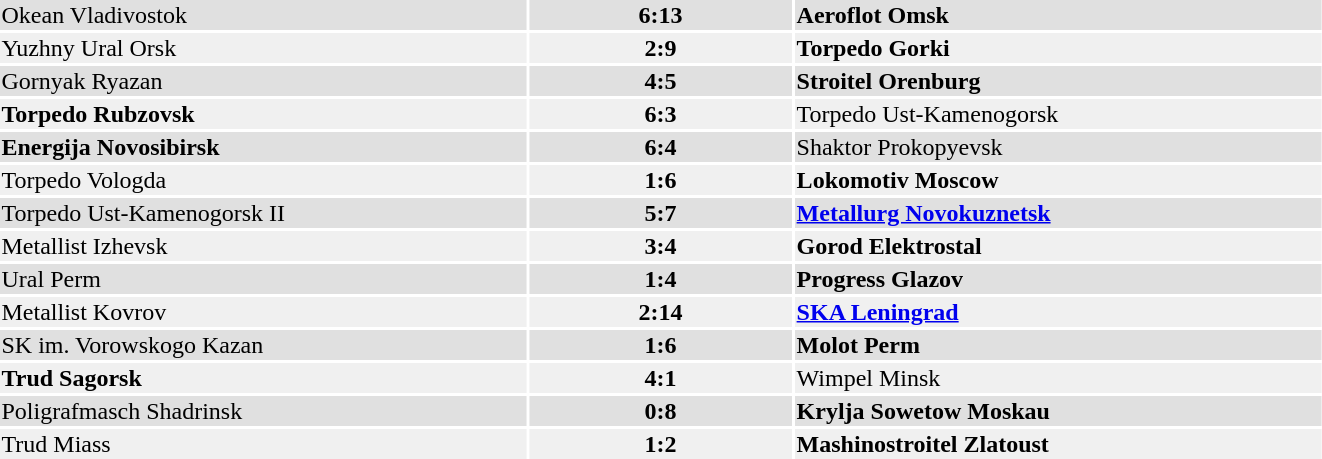<table width="70%">
<tr bgcolor="#e0e0e0">
<td style="width:40%;">Okean Vladivostok</td>
<td style="width:20%;" align="center"><strong>6:13</strong></td>
<td style="width:40%;"><strong>Aeroflot Omsk</strong></td>
</tr>
<tr bgcolor="#f0f0f0">
<td>Yuzhny Ural Orsk</td>
<td align="center"><strong>2:9</strong></td>
<td><strong>Torpedo Gorki</strong></td>
</tr>
<tr bgcolor="#e0e0e0">
<td>Gornyak Ryazan</td>
<td align="center"><strong>4:5</strong></td>
<td><strong>Stroitel Orenburg</strong></td>
</tr>
<tr bgcolor="#f0f0f0">
<td><strong>Torpedo Rubzovsk</strong></td>
<td align="center"><strong>6:3</strong></td>
<td>Torpedo Ust-Kamenogorsk</td>
</tr>
<tr bgcolor="#e0e0e0">
<td><strong>Energija Novosibirsk</strong></td>
<td align="center"><strong>6:4</strong></td>
<td>Shaktor Prokopyevsk</td>
</tr>
<tr bgcolor="#f0f0f0">
<td>Torpedo Vologda</td>
<td align="center"><strong>1:6</strong></td>
<td><strong>Lokomotiv Moscow</strong></td>
</tr>
<tr bgcolor="#e0e0e0">
<td>Torpedo Ust-Kamenogorsk II</td>
<td align="center"><strong>5:7</strong></td>
<td><strong><a href='#'>Metallurg Novokuznetsk</a></strong></td>
</tr>
<tr bgcolor="#f0f0f0">
<td>Metallist Izhevsk</td>
<td align="center"><strong>3:4</strong></td>
<td><strong>Gorod Elektrostal</strong></td>
</tr>
<tr bgcolor="#e0e0e0">
<td>Ural Perm</td>
<td align="center"><strong>1:4</strong></td>
<td><strong>Progress Glazov</strong></td>
</tr>
<tr bgcolor="#f0f0f0">
<td>Metallist Kovrov</td>
<td align="center"><strong>2:14</strong></td>
<td><strong><a href='#'>SKA Leningrad</a></strong></td>
</tr>
<tr bgcolor="#e0e0e0">
<td>SK im. Vorowskogo Kazan</td>
<td align="center"><strong>1:6</strong></td>
<td><strong>Molot Perm</strong></td>
</tr>
<tr bgcolor="#f0f0f0">
<td><strong>Trud Sagorsk</strong></td>
<td align="center"><strong>4:1</strong></td>
<td>Wimpel Minsk</td>
</tr>
<tr bgcolor="#e0e0e0">
<td>Poligrafmasch Shadrinsk</td>
<td align="center"><strong>0:8</strong></td>
<td><strong>Krylja Sowetow Moskau</strong></td>
</tr>
<tr bgcolor="#f0f0f0">
<td>Trud Miass</td>
<td align="center"><strong>1:2</strong></td>
<td><strong>Mashinostroitel Zlatoust</strong></td>
</tr>
</table>
